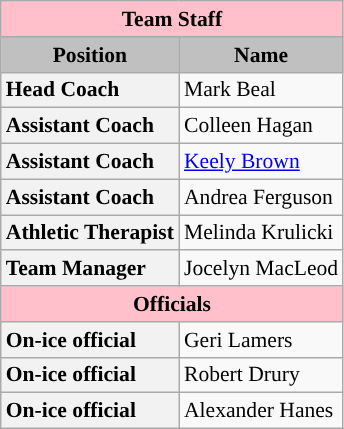<table class="wikitable" style="text-align:left; font-size:90%;">
<tr>
<th style=background:pink colspan=2>Team Staff</th>
</tr>
<tr>
<th style="background:silver;">Position</th>
<th style="background:silver;">Name</th>
</tr>
<tr>
<th style="text-align:left;">Head Coach</th>
<td>Mark Beal</td>
</tr>
<tr>
<th style="text-align:left;">Assistant Coach</th>
<td>Colleen Hagan</td>
</tr>
<tr>
<th style="text-align:left;">Assistant Coach</th>
<td><a href='#'>Keely Brown</a></td>
</tr>
<tr>
<th style="text-align:left;">Assistant Coach</th>
<td>Andrea Ferguson</td>
</tr>
<tr>
<th style="text-align:left;">Athletic Therapist</th>
<td>Melinda Krulicki</td>
</tr>
<tr>
<th style="text-align:left;">Team Manager</th>
<td>Jocelyn MacLeod</td>
</tr>
<tr>
<th style=background:pink colspan=2>Officials</th>
</tr>
<tr>
<th style="text-align:left;">On-ice official</th>
<td>Geri Lamers</td>
</tr>
<tr>
<th style="text-align:left;">On-ice official</th>
<td>Robert Drury</td>
</tr>
<tr>
<th style="text-align:left;">On-ice official</th>
<td>Alexander Hanes</td>
</tr>
</table>
